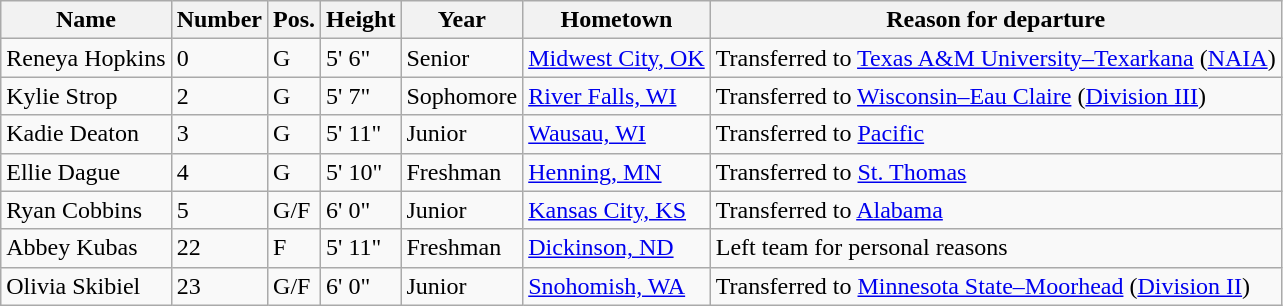<table class="wikitable sortable" border="1">
<tr>
<th>Name</th>
<th>Number</th>
<th>Pos.</th>
<th>Height</th>
<th>Year</th>
<th>Hometown</th>
<th class="unsortable">Reason for departure</th>
</tr>
<tr>
<td>Reneya Hopkins</td>
<td>0</td>
<td>G</td>
<td>5' 6"</td>
<td>Senior</td>
<td><a href='#'>Midwest City, OK</a></td>
<td>Transferred to <a href='#'>Texas A&M University–Texarkana</a> (<a href='#'>NAIA</a>)</td>
</tr>
<tr>
<td>Kylie Strop</td>
<td>2</td>
<td>G</td>
<td>5' 7"</td>
<td>Sophomore</td>
<td><a href='#'>River Falls, WI</a></td>
<td>Transferred to <a href='#'>Wisconsin–Eau Claire</a> (<a href='#'>Division III</a>)</td>
</tr>
<tr>
<td>Kadie Deaton</td>
<td>3</td>
<td>G</td>
<td>5' 11"</td>
<td>Junior</td>
<td><a href='#'>Wausau, WI</a></td>
<td>Transferred to <a href='#'>Pacific</a></td>
</tr>
<tr>
<td>Ellie Dague</td>
<td>4</td>
<td>G</td>
<td>5' 10"</td>
<td>Freshman</td>
<td><a href='#'>Henning, MN</a></td>
<td>Transferred to <a href='#'>St. Thomas</a></td>
</tr>
<tr>
<td>Ryan Cobbins</td>
<td>5</td>
<td>G/F</td>
<td>6' 0"</td>
<td>Junior</td>
<td><a href='#'>Kansas City, KS</a></td>
<td>Transferred to <a href='#'>Alabama</a></td>
</tr>
<tr>
<td>Abbey Kubas</td>
<td>22</td>
<td>F</td>
<td>5' 11"</td>
<td>Freshman</td>
<td><a href='#'>Dickinson, ND</a></td>
<td>Left team for personal reasons</td>
</tr>
<tr>
<td>Olivia Skibiel</td>
<td>23</td>
<td>G/F</td>
<td>6' 0"</td>
<td>Junior</td>
<td><a href='#'>Snohomish, WA</a></td>
<td>Transferred to <a href='#'>Minnesota State–Moorhead</a> (<a href='#'>Division II</a>)</td>
</tr>
</table>
